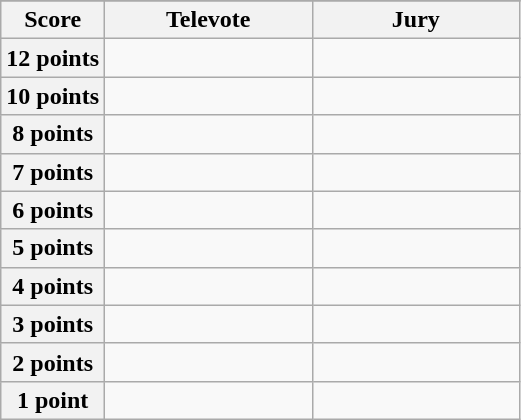<table class="wikitable">
<tr>
</tr>
<tr>
<th scope="col" width="20%">Score</th>
<th scope="col" width="40%">Televote</th>
<th scope="col" width="40%">Jury</th>
</tr>
<tr>
<th scope="row">12 points</th>
<td></td>
<td></td>
</tr>
<tr>
<th scope="row">10 points</th>
<td></td>
<td></td>
</tr>
<tr>
<th scope="row">8 points</th>
<td></td>
<td></td>
</tr>
<tr>
<th scope="row">7 points</th>
<td></td>
<td></td>
</tr>
<tr>
<th scope="row">6 points</th>
<td></td>
<td></td>
</tr>
<tr>
<th scope="row">5 points</th>
<td {{ubl></td>
<td></td>
</tr>
<tr>
<th scope="row">4 points</th>
<td {{ubl></td>
<td></td>
</tr>
<tr>
<th scope="row">3 points</th>
<td></td>
<td></td>
</tr>
<tr>
<th scope="row">2 points</th>
<td></td>
<td></td>
</tr>
<tr>
<th scope="row">1 point</th>
<td></td>
<td></td>
</tr>
</table>
